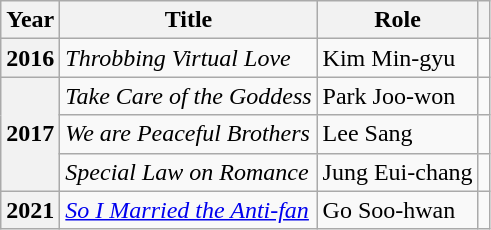<table class="wikitable plainrowheaders sortable">
<tr>
<th scope="col">Year</th>
<th scope="col">Title</th>
<th scope="col">Role</th>
<th scope="col" class="unsortable"></th>
</tr>
<tr>
<th scope="row">2016</th>
<td><em>Throbbing Virtual Love</em></td>
<td>Kim Min-gyu</td>
<td align="center"></td>
</tr>
<tr>
<th scope="row" rowspan="3">2017</th>
<td><em>Take Care of the Goddess</em></td>
<td>Park Joo-won</td>
<td align="center"></td>
</tr>
<tr>
<td><em>We are Peaceful Brothers</em></td>
<td>Lee Sang</td>
<td align="center"></td>
</tr>
<tr>
<td><em>Special Law on Romance</em></td>
<td>Jung Eui-chang</td>
<td align="center"></td>
</tr>
<tr>
<th scope="row">2021</th>
<td><em><a href='#'>So I Married the Anti-fan</a></em></td>
<td>Go Soo-hwan</td>
<td align="center"></td>
</tr>
</table>
